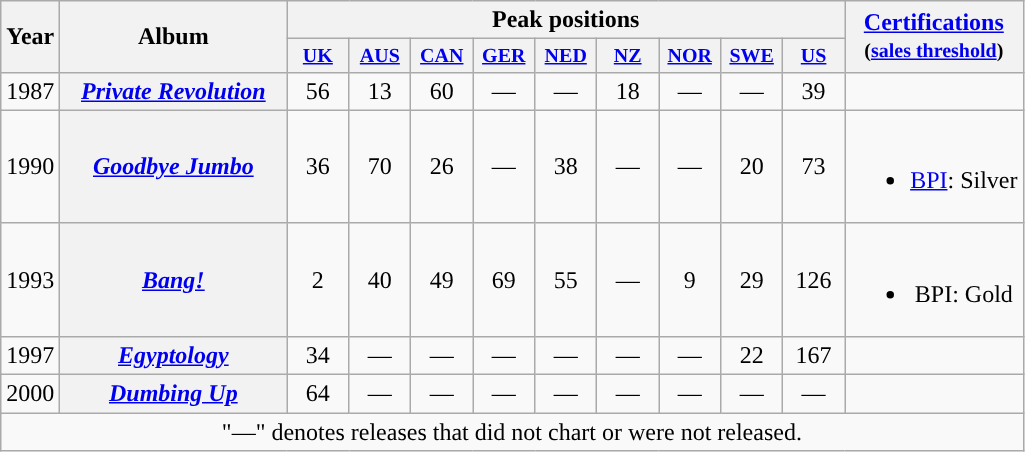<table class="wikitable plainrowheaders" style="text-align:center;">
<tr>
<th rowspan="2">Year</th>
<th rowspan="2" style="width:9em;">Album</th>
<th colspan="9">Peak positions</th>
<th rowspan="2"><a href='#'>Certifications</a><br><small>(<a href='#'>sales threshold</a>)</small></th>
</tr>
<tr style="font-size:smaller;">
<th style="width:35px;"><a href='#'>UK</a><br></th>
<th style="width:35px;"><a href='#'>AUS</a><br></th>
<th style="width:35px;"><a href='#'>CAN</a><br></th>
<th style="width:35px;"><a href='#'>GER</a><br></th>
<th style="width:35px;"><a href='#'>NED</a><br></th>
<th style="width:35px;"><a href='#'>NZ</a><br></th>
<th style="width:35px;"><a href='#'>NOR</a><br></th>
<th style="width:35px;"><a href='#'>SWE</a><br></th>
<th style="width:35px;"><a href='#'>US</a><br></th>
</tr>
<tr>
<td>1987</td>
<th scope="row"><em><a href='#'>Private Revolution</a></em></th>
<td>56</td>
<td>13</td>
<td>60</td>
<td>—</td>
<td>—</td>
<td>18</td>
<td>—</td>
<td>—</td>
<td>39</td>
<td></td>
</tr>
<tr>
<td>1990</td>
<th scope="row"><em><a href='#'>Goodbye Jumbo</a></em></th>
<td>36</td>
<td>70</td>
<td>26</td>
<td>—</td>
<td>38</td>
<td>—</td>
<td>—</td>
<td>20</td>
<td>73</td>
<td><br><ul><li><a href='#'>BPI</a>: Silver</li></ul></td>
</tr>
<tr>
<td>1993</td>
<th scope="row"><em><a href='#'>Bang!</a></em></th>
<td>2</td>
<td>40</td>
<td>49</td>
<td>69</td>
<td>55</td>
<td>—</td>
<td>9</td>
<td>29</td>
<td>126</td>
<td><br><ul><li>BPI: Gold</li></ul></td>
</tr>
<tr>
<td>1997</td>
<th scope="row"><em><a href='#'>Egyptology</a></em></th>
<td>34</td>
<td>—</td>
<td>—</td>
<td>—</td>
<td>—</td>
<td>—</td>
<td>—</td>
<td>22</td>
<td>167</td>
<td></td>
</tr>
<tr>
<td>2000</td>
<th scope="row"><em><a href='#'>Dumbing Up</a></em></th>
<td>64</td>
<td>—</td>
<td>—</td>
<td>—</td>
<td>—</td>
<td>—</td>
<td>—</td>
<td>—</td>
<td>—</td>
<td></td>
</tr>
<tr>
<td colspan="18" style="text-align:center">"—" denotes releases that did not chart or were not released.</td>
</tr>
</table>
